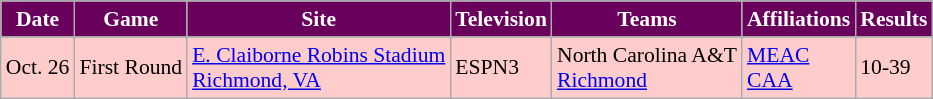<table class="wikitable" style="font-size:90%;">
<tr>
<th colspan="1" style="background-color: #69005C; color:white; text-align: center;">Date</th>
<th colspan="1" style="background-color: #69005C; color:white; text-align: center;">Game</th>
<th colspan="1" style="background-color: #69005C; color:white; text-align: center;">Site</th>
<th colspan="1" style="background-color: #69005C; color:white; text-align: center;">Television</th>
<th colspan="1" style="background-color: #69005C; color:white; text-align: center;">Teams</th>
<th colspan="1" style="background-color: #69005C; color:white; text-align: center;">Affiliations</th>
<th colspan="1" style="background-color: #69005C; color:white; text-align: center;">Results</th>
</tr>
<tr>
</tr>
<tr bgcolor=#ffcccc>
<td rowspan=2 style=white-space:nowrap>Oct. 26</td>
<td>First Round</td>
<td><a href='#'>E. Claiborne Robins Stadium</a><br><a href='#'>Richmond, VA</a><br></td>
<td rowspan=3>ESPN3</td>
<td>North Carolina A&T<br><a href='#'>Richmond</a></td>
<td><a href='#'>MEAC</a><br><a href='#'>CAA</a></td>
<td>10-39</td>
</tr>
</table>
